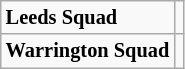<table class="wikitable" style="font-size:85%;">
<tr>
<td><strong>Leeds Squad</strong></td>
<td></td>
</tr>
<tr>
<td><strong>Warrington Squad</strong></td>
<td></td>
</tr>
</table>
